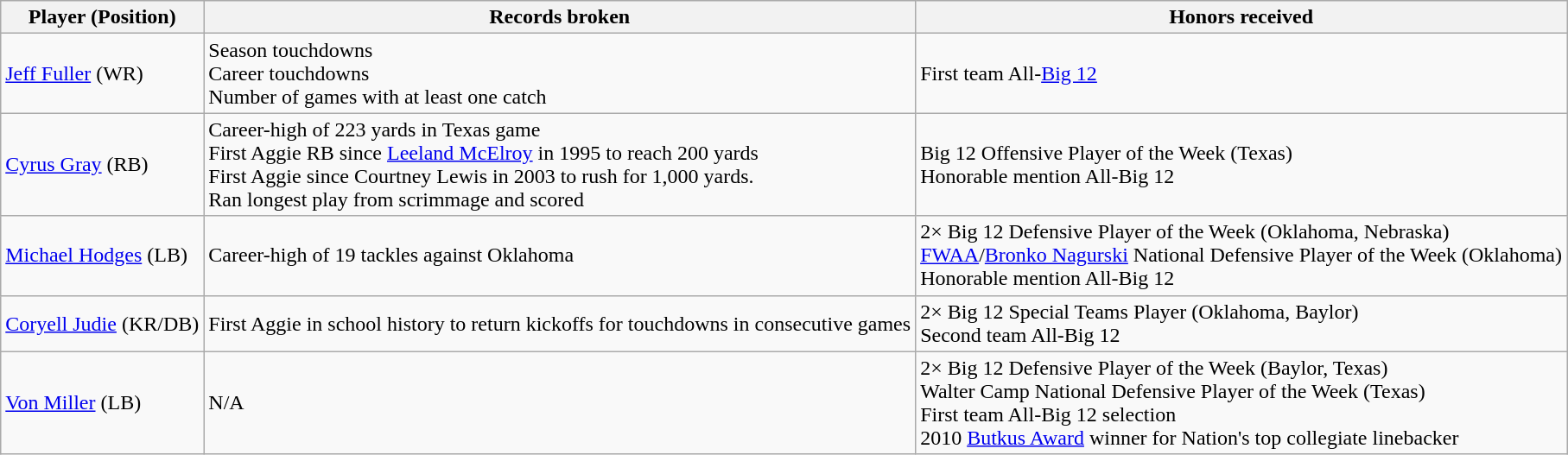<table class="wikitable sortable">
<tr>
<th>Player (Position)</th>
<th>Records broken</th>
<th>Honors received</th>
</tr>
<tr>
<td><a href='#'>Jeff Fuller</a> (WR)</td>
<td>Season touchdowns<br> Career touchdowns<br> Number of games with at least one catch</td>
<td>First team All-<a href='#'>Big 12</a></td>
</tr>
<tr>
<td><a href='#'>Cyrus Gray</a> (RB)</td>
<td>Career-high of 223 yards in Texas game<br>First Aggie RB since <a href='#'>Leeland McElroy</a> in 1995 to reach 200 yards<br>First Aggie since Courtney Lewis in 2003 to rush for 1,000 yards.<br>Ran longest play from scrimmage and scored</td>
<td>Big 12 Offensive Player of the Week (Texas)<br>Honorable mention All-Big 12</td>
</tr>
<tr>
<td><a href='#'>Michael Hodges</a> (LB)</td>
<td>Career-high of 19 tackles against Oklahoma</td>
<td>2× Big 12 Defensive Player of the Week (Oklahoma, Nebraska)<br><a href='#'>FWAA</a>/<a href='#'>Bronko Nagurski</a> National Defensive Player of the Week (Oklahoma)<br>Honorable mention All-Big 12</td>
</tr>
<tr>
<td><a href='#'>Coryell Judie</a> (KR/DB)</td>
<td>First Aggie in school history to return kickoffs for touchdowns in consecutive games</td>
<td>2× Big 12 Special Teams Player (Oklahoma, Baylor)<br>Second team All-Big 12</td>
</tr>
<tr>
<td><a href='#'>Von Miller</a> (LB)</td>
<td>N/A</td>
<td>2× Big 12 Defensive Player of the Week (Baylor, Texas)<br>Walter Camp National Defensive Player of the Week (Texas)<br>First team All-Big 12 selection<br>2010 <a href='#'>Butkus Award</a> winner for Nation's top collegiate linebacker</td>
</tr>
</table>
